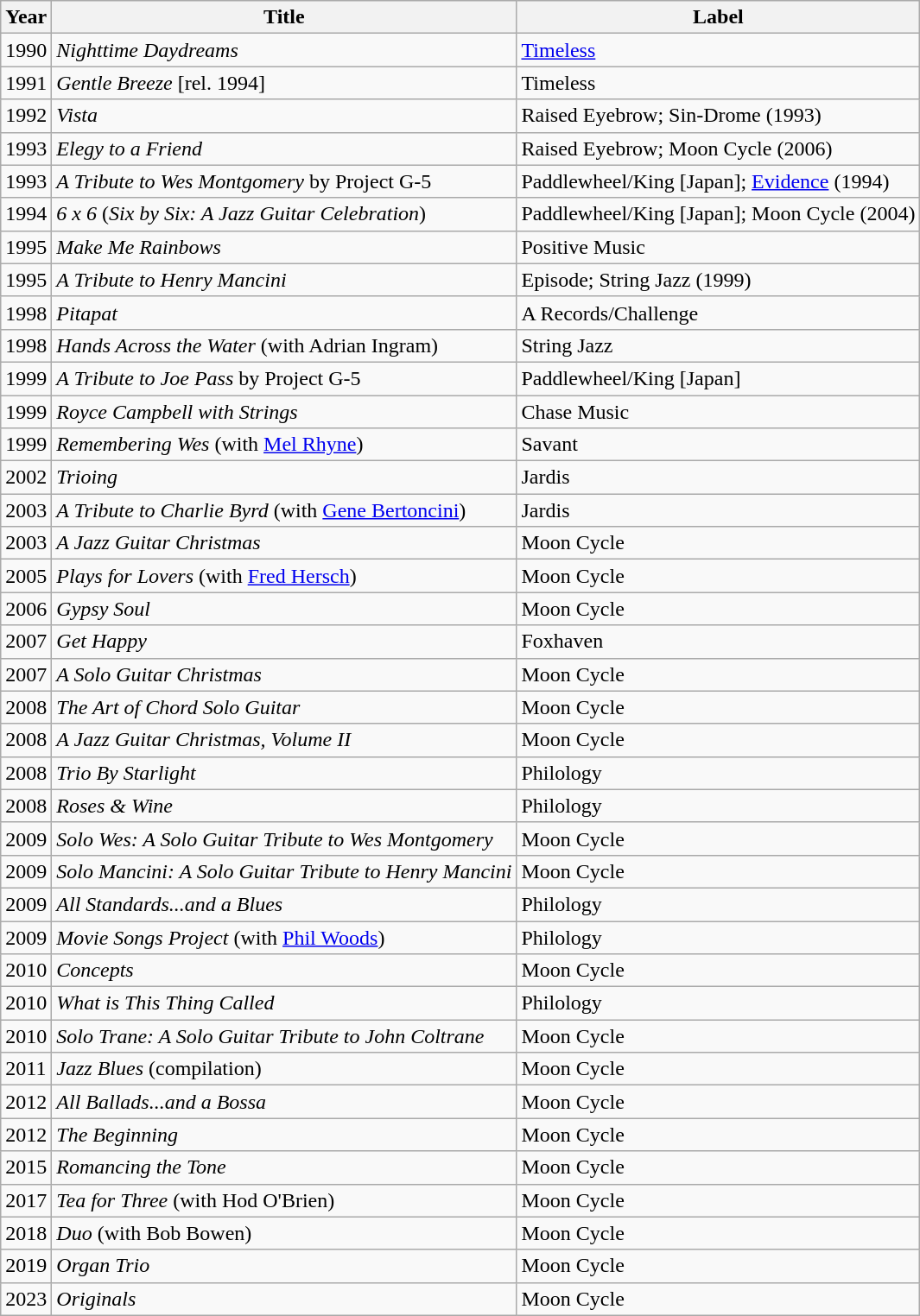<table class="wikitable">
<tr>
<th>Year</th>
<th>Title</th>
<th>Label</th>
</tr>
<tr>
<td>1990</td>
<td><em>Nighttime Daydreams</em></td>
<td><a href='#'>Timeless</a></td>
</tr>
<tr>
<td>1991</td>
<td><em>Gentle Breeze</em> [rel. 1994]</td>
<td>Timeless</td>
</tr>
<tr>
<td>1992</td>
<td><em>Vista</em></td>
<td>Raised Eyebrow; Sin-Drome (1993)</td>
</tr>
<tr>
<td>1993</td>
<td><em>Elegy to a Friend</em></td>
<td>Raised Eyebrow; Moon Cycle (2006)</td>
</tr>
<tr>
<td>1993</td>
<td><em>A Tribute to Wes Montgomery</em> by Project G-5</td>
<td>Paddlewheel/King [Japan]; <a href='#'>Evidence</a> (1994)</td>
</tr>
<tr>
<td>1994</td>
<td><em>6 x 6</em> (<em>Six by Six: A Jazz Guitar Celebration</em>)</td>
<td>Paddlewheel/King [Japan]; Moon Cycle (2004)</td>
</tr>
<tr>
<td>1995</td>
<td><em>Make Me Rainbows</em></td>
<td>Positive Music</td>
</tr>
<tr>
<td>1995</td>
<td><em>A Tribute to Henry Mancini</em></td>
<td>Episode; String Jazz (1999)</td>
</tr>
<tr>
<td>1998</td>
<td><em>Pitapat</em></td>
<td>A Records/Challenge</td>
</tr>
<tr>
<td>1998</td>
<td><em>Hands Across the Water</em> (with Adrian Ingram)</td>
<td>String Jazz</td>
</tr>
<tr>
<td>1999</td>
<td><em>A Tribute to Joe Pass</em> by Project G-5</td>
<td>Paddlewheel/King [Japan]</td>
</tr>
<tr>
<td>1999</td>
<td><em>Royce Campbell with Strings</em></td>
<td>Chase Music</td>
</tr>
<tr>
<td>1999</td>
<td><em>Remembering Wes</em> (with <a href='#'>Mel Rhyne</a>)</td>
<td>Savant</td>
</tr>
<tr>
<td>2002</td>
<td><em>Trioing</em></td>
<td>Jardis</td>
</tr>
<tr>
<td>2003</td>
<td><em>A Tribute to Charlie Byrd</em> (with <a href='#'>Gene Bertoncini</a>)</td>
<td>Jardis</td>
</tr>
<tr>
<td>2003</td>
<td><em>A Jazz Guitar Christmas</em></td>
<td>Moon Cycle</td>
</tr>
<tr>
<td>2005</td>
<td><em>Plays for Lovers</em> (with <a href='#'>Fred Hersch</a>)</td>
<td>Moon Cycle</td>
</tr>
<tr>
<td>2006</td>
<td><em>Gypsy Soul</em></td>
<td>Moon Cycle</td>
</tr>
<tr>
<td>2007</td>
<td><em>Get Happy</em></td>
<td>Foxhaven</td>
</tr>
<tr>
<td>2007</td>
<td><em>A Solo Guitar Christmas</em></td>
<td>Moon Cycle</td>
</tr>
<tr>
<td>2008</td>
<td><em>The Art of Chord Solo Guitar</em></td>
<td>Moon Cycle</td>
</tr>
<tr>
<td>2008</td>
<td><em>A Jazz Guitar Christmas, Volume II</em></td>
<td>Moon Cycle</td>
</tr>
<tr>
<td>2008</td>
<td><em>Trio By Starlight</em></td>
<td>Philology</td>
</tr>
<tr>
<td>2008</td>
<td><em>Roses & Wine</em></td>
<td>Philology</td>
</tr>
<tr>
<td>2009</td>
<td><em>Solo Wes: A Solo Guitar Tribute to Wes Montgomery</em></td>
<td>Moon Cycle</td>
</tr>
<tr>
<td>2009</td>
<td><em>Solo Mancini: A Solo Guitar Tribute to Henry Mancini</em></td>
<td>Moon Cycle</td>
</tr>
<tr>
<td>2009</td>
<td><em>All Standards...and a Blues</em></td>
<td>Philology</td>
</tr>
<tr>
<td>2009</td>
<td><em>Movie Songs Project</em> (with <a href='#'>Phil Woods</a>)</td>
<td>Philology</td>
</tr>
<tr>
<td>2010</td>
<td><em>Concepts</em></td>
<td>Moon Cycle</td>
</tr>
<tr>
<td>2010</td>
<td><em>What is This Thing Called</em></td>
<td>Philology</td>
</tr>
<tr>
<td>2010</td>
<td><em>Solo Trane: A Solo Guitar Tribute to John Coltrane</em></td>
<td>Moon Cycle</td>
</tr>
<tr>
<td>2011</td>
<td><em>Jazz Blues</em> (compilation)</td>
<td>Moon Cycle</td>
</tr>
<tr>
<td>2012</td>
<td><em>All Ballads...and a Bossa</em></td>
<td>Moon Cycle</td>
</tr>
<tr>
<td>2012</td>
<td><em>The Beginning</em></td>
<td>Moon Cycle</td>
</tr>
<tr>
<td>2015</td>
<td><em>Romancing the Tone</em></td>
<td>Moon Cycle</td>
</tr>
<tr>
<td>2017</td>
<td><em>Tea for Three</em> (with Hod O'Brien)</td>
<td>Moon Cycle</td>
</tr>
<tr>
<td>2018</td>
<td><em>Duo</em> (with Bob Bowen)</td>
<td>Moon Cycle</td>
</tr>
<tr>
<td>2019</td>
<td><em>Organ Trio</em></td>
<td>Moon Cycle</td>
</tr>
<tr>
<td>2023</td>
<td><em>Originals</em></td>
<td>Moon Cycle</td>
</tr>
</table>
